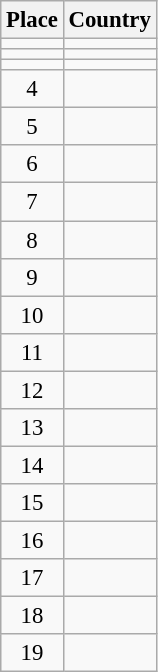<table class="wikitable" style="font-size:95%;">
<tr>
<th>Place</th>
<th>Country</th>
</tr>
<tr>
<td align=center></td>
<td></td>
</tr>
<tr>
<td align=center></td>
<td></td>
</tr>
<tr>
<td align=center></td>
<td></td>
</tr>
<tr>
<td align=center>4</td>
<td></td>
</tr>
<tr>
<td align=center>5</td>
<td></td>
</tr>
<tr>
<td align=center>6</td>
<td></td>
</tr>
<tr>
<td align=center>7</td>
<td></td>
</tr>
<tr>
<td align=center>8</td>
<td></td>
</tr>
<tr>
<td align=center>9</td>
<td></td>
</tr>
<tr>
<td align=center>10</td>
<td></td>
</tr>
<tr>
<td align=center>11</td>
<td></td>
</tr>
<tr>
<td align=center>12</td>
<td></td>
</tr>
<tr>
<td align=center>13</td>
<td></td>
</tr>
<tr>
<td align=center>14</td>
<td></td>
</tr>
<tr>
<td align=center>15</td>
<td></td>
</tr>
<tr>
<td align=center>16</td>
<td></td>
</tr>
<tr>
<td align=center>17</td>
<td></td>
</tr>
<tr>
<td align=center>18</td>
<td></td>
</tr>
<tr>
<td align=center>19</td>
<td></td>
</tr>
</table>
